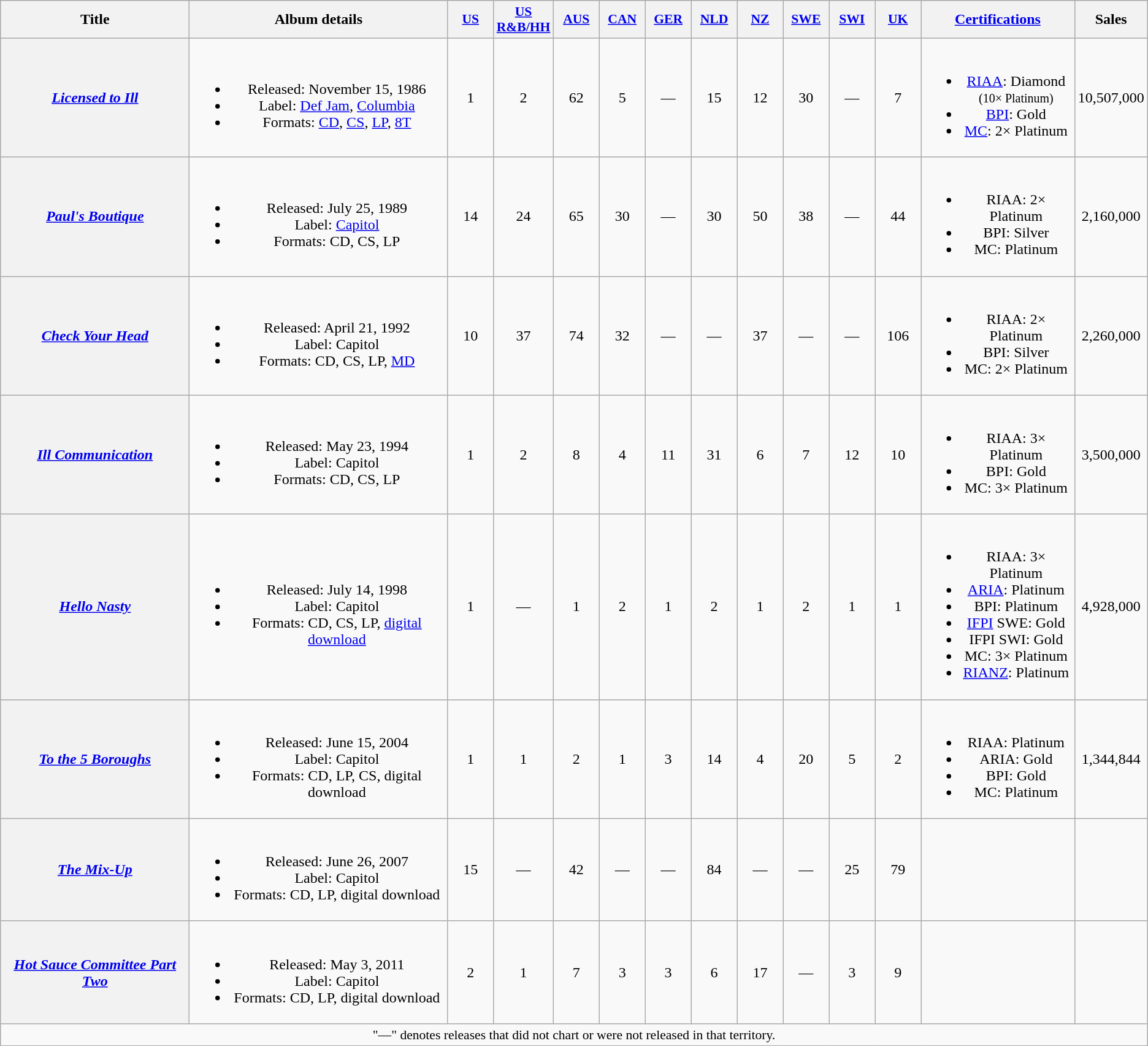<table class="wikitable plainrowheaders" style="text-align:center;" border="1">
<tr>
<th>Title</th>
<th>Album details</th>
<th scope="col" style="width:3em;font-size:90%;"><a href='#'>US</a><br></th>
<th scope="col" style="width:3em;font-size:90%;"><a href='#'>US<br>R&B/HH</a><br></th>
<th scope="col" style="width:3em;font-size:90%;"><a href='#'>AUS</a><br></th>
<th scope="col" style="width:3em;font-size:90%;"><a href='#'>CAN</a><br></th>
<th scope="col" style="width:3em;font-size:90%;"><a href='#'>GER</a><br></th>
<th scope="col" style="width:3em;font-size:90%;"><a href='#'>NLD</a><br></th>
<th scope="col" style="width:3em;font-size:90%;"><a href='#'>NZ</a><br></th>
<th scope="col" style="width:3em;font-size:90%;"><a href='#'>SWE</a><br></th>
<th scope="col" style="width:3em;font-size:90%;"><a href='#'>SWI</a><br></th>
<th scope="col" style="width:3em;font-size:90%;"><a href='#'>UK</a><br></th>
<th><a href='#'>Certifications</a></th>
<th>Sales</th>
</tr>
<tr>
<th scope="row"><em><a href='#'>Licensed to Ill</a></em></th>
<td><br><ul><li>Released: November 15, 1986</li><li>Label: <a href='#'>Def Jam</a>, <a href='#'>Columbia</a></li><li>Formats: <a href='#'>CD</a>, <a href='#'>CS</a>, <a href='#'>LP</a>, <a href='#'>8T</a></li></ul></td>
<td>1</td>
<td>2</td>
<td>62</td>
<td>5</td>
<td>—</td>
<td>15</td>
<td>12</td>
<td>30</td>
<td>—</td>
<td>7</td>
<td><br><ul><li><a href='#'>RIAA</a>: Diamond <br><small>(10× Platinum)</small></li><li><a href='#'>BPI</a>: Gold</li><li><a href='#'>MC</a>: 2× Platinum</li></ul></td>
<td>10,507,000</td>
</tr>
<tr>
<th scope="row"><em><a href='#'>Paul's Boutique</a></em></th>
<td><br><ul><li>Released: July 25, 1989</li><li>Label: <a href='#'>Capitol</a></li><li>Formats: CD, CS, LP</li></ul></td>
<td>14</td>
<td>24</td>
<td>65</td>
<td>30</td>
<td>—</td>
<td>30</td>
<td>50</td>
<td>38</td>
<td>—</td>
<td>44</td>
<td><br><ul><li>RIAA: 2× Platinum</li><li>BPI: Silver</li><li>MC: Platinum</li></ul></td>
<td>2,160,000</td>
</tr>
<tr>
<th scope="row"><em><a href='#'>Check Your Head</a></em></th>
<td><br><ul><li>Released: April 21, 1992</li><li>Label: Capitol</li><li>Formats: CD, CS, LP, <a href='#'>MD</a></li></ul></td>
<td>10</td>
<td>37</td>
<td>74</td>
<td>32</td>
<td>—</td>
<td>—</td>
<td>37</td>
<td>—</td>
<td>—</td>
<td>106</td>
<td><br><ul><li>RIAA: 2× Platinum</li><li>BPI: Silver</li><li>MC: 2× Platinum</li></ul></td>
<td>2,260,000</td>
</tr>
<tr>
<th scope="row"><em><a href='#'>Ill Communication</a></em></th>
<td><br><ul><li>Released: May 23, 1994</li><li>Label: Capitol</li><li>Formats: CD, CS, LP</li></ul></td>
<td>1</td>
<td>2</td>
<td>8</td>
<td>4</td>
<td>11</td>
<td>31</td>
<td>6</td>
<td>7</td>
<td>12</td>
<td>10</td>
<td><br><ul><li>RIAA: 3× Platinum</li><li>BPI: Gold</li><li>MC: 3× Platinum</li></ul></td>
<td>3,500,000</td>
</tr>
<tr>
<th scope="row"><em><a href='#'>Hello Nasty</a></em></th>
<td><br><ul><li>Released: July 14, 1998</li><li>Label: Capitol</li><li>Formats: CD, CS, LP, <a href='#'>digital download</a></li></ul></td>
<td>1</td>
<td>—</td>
<td>1</td>
<td>2</td>
<td>1</td>
<td>2</td>
<td>1</td>
<td>2</td>
<td>1</td>
<td>1</td>
<td><br><ul><li>RIAA: 3× Platinum</li><li><a href='#'>ARIA</a>: Platinum</li><li>BPI: Platinum</li><li><a href='#'>IFPI</a> SWE: Gold</li><li>IFPI SWI: Gold</li><li>MC: 3× Platinum</li><li><a href='#'>RIANZ</a>: Platinum</li></ul></td>
<td>4,928,000</td>
</tr>
<tr>
<th scope="row"><em><a href='#'>To the 5 Boroughs</a></em></th>
<td><br><ul><li>Released: June 15, 2004</li><li>Label: Capitol</li><li>Formats: CD, LP, CS, digital download</li></ul></td>
<td>1</td>
<td>1</td>
<td>2</td>
<td>1</td>
<td>3</td>
<td>14</td>
<td>4</td>
<td>20</td>
<td>5</td>
<td>2</td>
<td><br><ul><li>RIAA: Platinum</li><li>ARIA: Gold</li><li>BPI: Gold</li><li>MC: Platinum</li></ul></td>
<td>1,344,844</td>
</tr>
<tr>
<th scope="row"><em><a href='#'>The Mix-Up</a></em></th>
<td><br><ul><li>Released: June 26, 2007</li><li>Label: Capitol</li><li>Formats: CD, LP, digital download</li></ul></td>
<td>15</td>
<td>—</td>
<td>42</td>
<td>—</td>
<td>—</td>
<td>84</td>
<td>—</td>
<td>—</td>
<td>25</td>
<td>79</td>
<td></td>
<td></td>
</tr>
<tr>
<th scope="row"><em><a href='#'>Hot Sauce Committee Part Two</a></em></th>
<td><br><ul><li>Released: May 3, 2011</li><li>Label: Capitol</li><li>Formats: CD, LP, digital download</li></ul></td>
<td>2</td>
<td>1</td>
<td>7</td>
<td>3</td>
<td>3</td>
<td>6</td>
<td>17</td>
<td>—</td>
<td>3</td>
<td>9</td>
<td></td>
<td></td>
</tr>
<tr>
<td colspan="14" style="font-size:90%">"—" denotes releases that did not chart or were not released in that territory.</td>
</tr>
</table>
